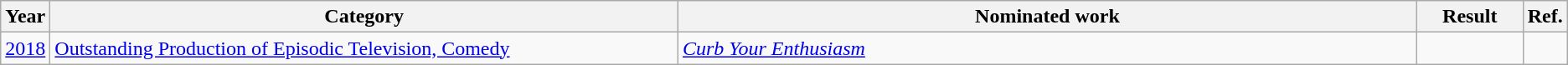<table class=wikitable>
<tr>
<th scope="col" style="width:1em;">Year</th>
<th scope="col" style="width:33em;">Category</th>
<th scope="col" style="width:39em;">Nominated work</th>
<th scope="col" style="width:5em;">Result</th>
<th scope="col" style="width:1em;">Ref.</th>
</tr>
<tr>
<td><a href='#'>2018</a></td>
<td><a href='#'>Outstanding Production of Episodic Television, Comedy</a></td>
<td><em><a href='#'>Curb Your Enthusiasm</a></em></td>
<td></td>
<td style="text-align:center;"></td>
</tr>
</table>
